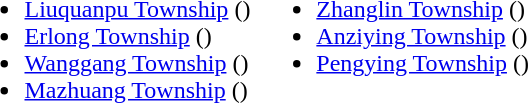<table>
<tr>
<td valign="top"><br><ul><li><a href='#'>Liuquanpu Township</a> ()</li><li><a href='#'>Erlong Township</a> ()</li><li><a href='#'>Wanggang Township</a> ()</li><li><a href='#'>Mazhuang Township</a> ()</li></ul></td>
<td valign="top"><br><ul><li><a href='#'>Zhanglin Township</a> ()</li><li><a href='#'>Anziying Township</a> ()</li><li><a href='#'>Pengying Township</a> ()</li></ul></td>
</tr>
</table>
